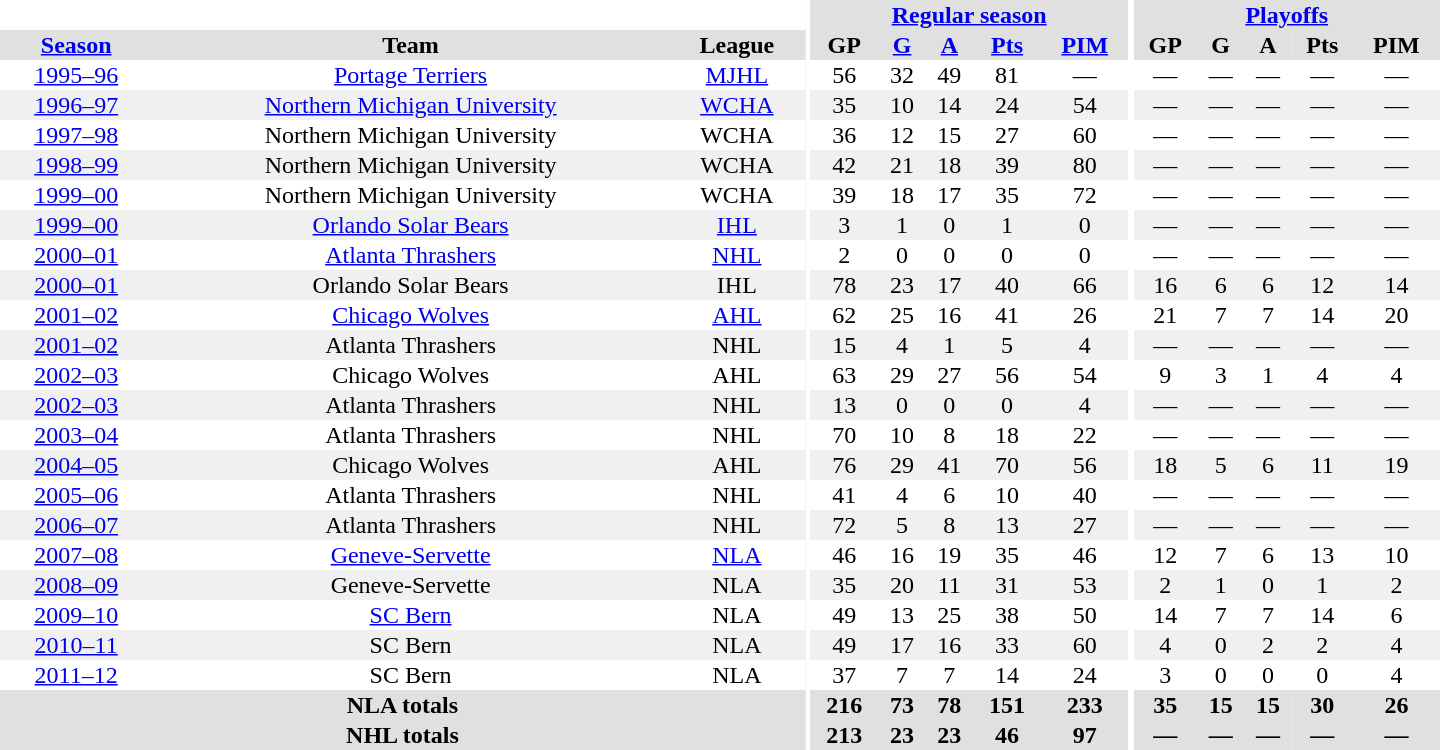<table border="0" cellpadding="1" cellspacing="0" style="text-align:center; width:60em">
<tr bgcolor="#e0e0e0">
<th colspan="3" bgcolor="#ffffff"></th>
<th rowspan="100" bgcolor="#ffffff"></th>
<th colspan="5"><a href='#'>Regular season</a></th>
<th rowspan="100" bgcolor="#ffffff"></th>
<th colspan="5"><a href='#'>Playoffs</a></th>
</tr>
<tr bgcolor="#e0e0e0">
<th><a href='#'>Season</a></th>
<th>Team</th>
<th>League</th>
<th>GP</th>
<th><a href='#'>G</a></th>
<th><a href='#'>A</a></th>
<th><a href='#'>Pts</a></th>
<th><a href='#'>PIM</a></th>
<th>GP</th>
<th>G</th>
<th>A</th>
<th>Pts</th>
<th>PIM</th>
</tr>
<tr>
<td><a href='#'>1995–96</a></td>
<td><a href='#'>Portage Terriers</a></td>
<td><a href='#'>MJHL</a></td>
<td>56</td>
<td>32</td>
<td>49</td>
<td>81</td>
<td>—</td>
<td>—</td>
<td>—</td>
<td>—</td>
<td>—</td>
<td>—</td>
</tr>
<tr bgcolor="#f0f0f0">
<td><a href='#'>1996–97</a></td>
<td><a href='#'>Northern Michigan University</a></td>
<td><a href='#'>WCHA</a></td>
<td>35</td>
<td>10</td>
<td>14</td>
<td>24</td>
<td>54</td>
<td>—</td>
<td>—</td>
<td>—</td>
<td>—</td>
<td>—</td>
</tr>
<tr>
<td><a href='#'>1997–98</a></td>
<td>Northern Michigan University</td>
<td>WCHA</td>
<td>36</td>
<td>12</td>
<td>15</td>
<td>27</td>
<td>60</td>
<td>—</td>
<td>—</td>
<td>—</td>
<td>—</td>
<td>—</td>
</tr>
<tr bgcolor="#f0f0f0">
<td><a href='#'>1998–99</a></td>
<td>Northern Michigan University</td>
<td>WCHA</td>
<td>42</td>
<td>21</td>
<td>18</td>
<td>39</td>
<td>80</td>
<td>—</td>
<td>—</td>
<td>—</td>
<td>—</td>
<td>—</td>
</tr>
<tr>
<td><a href='#'>1999–00</a></td>
<td>Northern Michigan University</td>
<td>WCHA</td>
<td>39</td>
<td>18</td>
<td>17</td>
<td>35</td>
<td>72</td>
<td>—</td>
<td>—</td>
<td>—</td>
<td>—</td>
<td>—</td>
</tr>
<tr bgcolor="#f0f0f0">
<td><a href='#'>1999–00</a></td>
<td><a href='#'>Orlando Solar Bears</a></td>
<td><a href='#'>IHL</a></td>
<td>3</td>
<td>1</td>
<td>0</td>
<td>1</td>
<td>0</td>
<td>—</td>
<td>—</td>
<td>—</td>
<td>—</td>
<td>—</td>
</tr>
<tr>
<td><a href='#'>2000–01</a></td>
<td><a href='#'>Atlanta Thrashers</a></td>
<td><a href='#'>NHL</a></td>
<td>2</td>
<td>0</td>
<td>0</td>
<td>0</td>
<td>0</td>
<td>—</td>
<td>—</td>
<td>—</td>
<td>—</td>
<td>—</td>
</tr>
<tr bgcolor="#f0f0f0">
<td><a href='#'>2000–01</a></td>
<td>Orlando Solar Bears</td>
<td>IHL</td>
<td>78</td>
<td>23</td>
<td>17</td>
<td>40</td>
<td>66</td>
<td>16</td>
<td>6</td>
<td>6</td>
<td>12</td>
<td>14</td>
</tr>
<tr>
<td><a href='#'>2001–02</a></td>
<td><a href='#'>Chicago Wolves</a></td>
<td><a href='#'>AHL</a></td>
<td>62</td>
<td>25</td>
<td>16</td>
<td>41</td>
<td>26</td>
<td>21</td>
<td>7</td>
<td>7</td>
<td>14</td>
<td>20</td>
</tr>
<tr bgcolor="#f0f0f0">
<td><a href='#'>2001–02</a></td>
<td>Atlanta Thrashers</td>
<td>NHL</td>
<td>15</td>
<td>4</td>
<td>1</td>
<td>5</td>
<td>4</td>
<td>—</td>
<td>—</td>
<td>—</td>
<td>—</td>
<td>—</td>
</tr>
<tr>
<td><a href='#'>2002–03</a></td>
<td>Chicago Wolves</td>
<td>AHL</td>
<td>63</td>
<td>29</td>
<td>27</td>
<td>56</td>
<td>54</td>
<td>9</td>
<td>3</td>
<td>1</td>
<td>4</td>
<td>4</td>
</tr>
<tr bgcolor="#f0f0f0">
<td><a href='#'>2002–03</a></td>
<td>Atlanta Thrashers</td>
<td>NHL</td>
<td>13</td>
<td>0</td>
<td>0</td>
<td>0</td>
<td>4</td>
<td>—</td>
<td>—</td>
<td>—</td>
<td>—</td>
<td>—</td>
</tr>
<tr>
<td><a href='#'>2003–04</a></td>
<td>Atlanta Thrashers</td>
<td>NHL</td>
<td>70</td>
<td>10</td>
<td>8</td>
<td>18</td>
<td>22</td>
<td>—</td>
<td>—</td>
<td>—</td>
<td>—</td>
<td>—</td>
</tr>
<tr bgcolor="#f0f0f0">
<td><a href='#'>2004–05</a></td>
<td>Chicago Wolves</td>
<td>AHL</td>
<td>76</td>
<td>29</td>
<td>41</td>
<td>70</td>
<td>56</td>
<td>18</td>
<td>5</td>
<td>6</td>
<td>11</td>
<td>19</td>
</tr>
<tr>
<td><a href='#'>2005–06</a></td>
<td>Atlanta Thrashers</td>
<td>NHL</td>
<td>41</td>
<td>4</td>
<td>6</td>
<td>10</td>
<td>40</td>
<td>—</td>
<td>—</td>
<td>—</td>
<td>—</td>
<td>—</td>
</tr>
<tr bgcolor="#f0f0f0">
<td><a href='#'>2006–07</a></td>
<td>Atlanta Thrashers</td>
<td>NHL</td>
<td>72</td>
<td>5</td>
<td>8</td>
<td>13</td>
<td>27</td>
<td>—</td>
<td>—</td>
<td>—</td>
<td>—</td>
<td>—</td>
</tr>
<tr>
<td><a href='#'>2007–08</a></td>
<td><a href='#'>Geneve-Servette</a></td>
<td><a href='#'>NLA</a></td>
<td>46</td>
<td>16</td>
<td>19</td>
<td>35</td>
<td>46</td>
<td>12</td>
<td>7</td>
<td>6</td>
<td>13</td>
<td>10</td>
</tr>
<tr bgcolor="#f0f0f0">
<td><a href='#'>2008–09</a></td>
<td>Geneve-Servette</td>
<td>NLA</td>
<td>35</td>
<td>20</td>
<td>11</td>
<td>31</td>
<td>53</td>
<td>2</td>
<td>1</td>
<td>0</td>
<td>1</td>
<td>2</td>
</tr>
<tr>
<td><a href='#'>2009–10</a></td>
<td><a href='#'>SC Bern</a></td>
<td>NLA</td>
<td>49</td>
<td>13</td>
<td>25</td>
<td>38</td>
<td>50</td>
<td>14</td>
<td>7</td>
<td>7</td>
<td>14</td>
<td>6</td>
</tr>
<tr bgcolor="#f0f0f0">
<td><a href='#'>2010–11</a></td>
<td>SC Bern</td>
<td>NLA</td>
<td>49</td>
<td>17</td>
<td>16</td>
<td>33</td>
<td>60</td>
<td>4</td>
<td>0</td>
<td>2</td>
<td>2</td>
<td>4</td>
</tr>
<tr>
<td><a href='#'>2011–12</a></td>
<td>SC Bern</td>
<td>NLA</td>
<td>37</td>
<td>7</td>
<td>7</td>
<td>14</td>
<td>24</td>
<td>3</td>
<td>0</td>
<td>0</td>
<td>0</td>
<td>4</td>
</tr>
<tr bgcolor="#e0e0e0">
<th colspan="3">NLA totals</th>
<th>216</th>
<th>73</th>
<th>78</th>
<th>151</th>
<th>233</th>
<th>35</th>
<th>15</th>
<th>15</th>
<th>30</th>
<th>26</th>
</tr>
<tr bgcolor="#e0e0e0">
<th colspan="3">NHL totals</th>
<th>213</th>
<th>23</th>
<th>23</th>
<th>46</th>
<th>97</th>
<th>—</th>
<th>—</th>
<th>—</th>
<th>—</th>
<th>—</th>
</tr>
</table>
